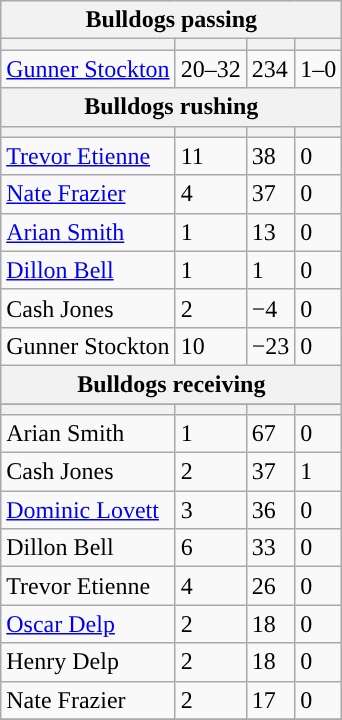<table class="wikitable plainrowheaders">
<tr>
<th colspan="6">Bulldogs passing</th>
</tr>
<tr>
<th scope="col"></th>
<th scope="col"></th>
<th scope="col"></th>
<th scope="col"></th>
</tr>
<tr>
<td><a href='#'>Gunner Stockton</a></td>
<td>20–32</td>
<td>234</td>
<td>1–0</td>
</tr>
<tr>
<th colspan="6">Bulldogs rushing</th>
</tr>
<tr>
<th scope="col"></th>
<th scope="col"></th>
<th scope="col"></th>
<th scope="col"></th>
</tr>
<tr>
<td><a href='#'>Trevor Etienne</a></td>
<td>11</td>
<td>38</td>
<td>0</td>
</tr>
<tr>
<td><a href='#'>Nate Frazier</a></td>
<td>4</td>
<td>37</td>
<td>0</td>
</tr>
<tr>
<td><a href='#'>Arian Smith</a></td>
<td>1</td>
<td>13</td>
<td>0</td>
</tr>
<tr>
<td><a href='#'>Dillon Bell</a></td>
<td>1</td>
<td>1</td>
<td>0</td>
</tr>
<tr>
<td>Cash Jones</td>
<td>2</td>
<td>−4</td>
<td>0</td>
</tr>
<tr>
<td>Gunner Stockton</td>
<td>10</td>
<td>−23</td>
<td>0</td>
</tr>
<tr>
<th colspan="6">Bulldogs receiving</th>
</tr>
<tr>
</tr>
<tr>
<th scope="col"></th>
<th scope="col"></th>
<th scope="col"></th>
<th scope="col"></th>
</tr>
<tr>
<td>Arian Smith</td>
<td>1</td>
<td>67</td>
<td>0</td>
</tr>
<tr>
<td>Cash Jones</td>
<td>2</td>
<td>37</td>
<td>1</td>
</tr>
<tr>
<td><a href='#'>Dominic Lovett</a></td>
<td>3</td>
<td>36</td>
<td>0</td>
</tr>
<tr>
<td>Dillon Bell</td>
<td>6</td>
<td>33</td>
<td>0</td>
</tr>
<tr>
<td>Trevor Etienne</td>
<td>4</td>
<td>26</td>
<td>0</td>
</tr>
<tr>
<td><a href='#'>Oscar Delp</a></td>
<td>2</td>
<td>18</td>
<td>0</td>
</tr>
<tr>
<td>Henry Delp</td>
<td>2</td>
<td>18</td>
<td>0</td>
</tr>
<tr>
<td>Nate Frazier</td>
<td>2</td>
<td>17</td>
<td>0</td>
</tr>
<tr>
</tr>
</table>
